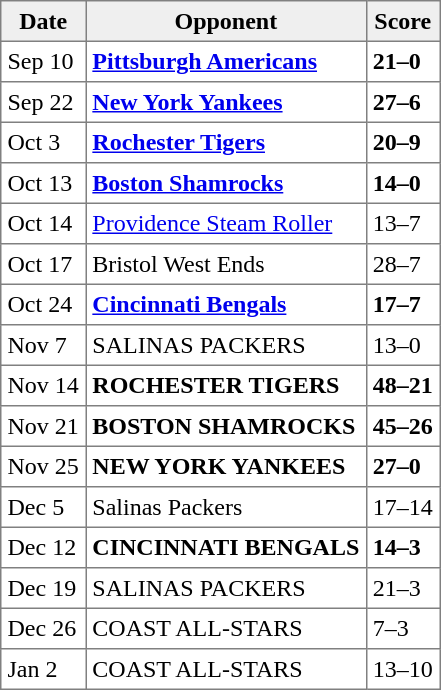<table class="toccolours" border="1" cellpadding="4" cellspacing="2" style="border-collapse: collapse;">
<tr bgcolor="#efefef">
<th>Date</th>
<th>Opponent</th>
<th>Score</th>
</tr>
<tr>
<td>Sep 10</td>
<td><strong><a href='#'>Pittsburgh Americans</a></strong></td>
<td><strong>21–0</strong></td>
</tr>
<tr>
<td>Sep 22</td>
<td><strong><a href='#'>New York Yankees</a></strong></td>
<td><strong>27–6</strong></td>
</tr>
<tr>
<td>Oct 3</td>
<td><strong><a href='#'>Rochester Tigers</a></strong></td>
<td><strong>20–9</strong></td>
</tr>
<tr>
<td>Oct 13</td>
<td><strong><a href='#'>Boston Shamrocks</a></strong></td>
<td><strong>14–0</strong></td>
</tr>
<tr>
<td>Oct 14</td>
<td><a href='#'>Providence Steam Roller</a></td>
<td>13–7</td>
</tr>
<tr>
<td>Oct 17</td>
<td>Bristol West Ends</td>
<td>28–7</td>
</tr>
<tr>
<td>Oct 24</td>
<td><strong><a href='#'>Cincinnati Bengals</a></strong></td>
<td><strong>17–7</strong></td>
</tr>
<tr>
<td>Nov 7</td>
<td>SALINAS PACKERS</td>
<td>13–0</td>
</tr>
<tr>
<td>Nov 14</td>
<td><strong>ROCHESTER TIGERS</strong></td>
<td><strong>48–21</strong></td>
</tr>
<tr>
<td>Nov 21</td>
<td><strong>BOSTON SHAMROCKS</strong></td>
<td><strong>45–26</strong></td>
</tr>
<tr>
<td>Nov 25</td>
<td><strong>NEW YORK YANKEES</strong></td>
<td><strong>27–0</strong></td>
</tr>
<tr>
<td>Dec 5</td>
<td>Salinas Packers</td>
<td>17–14</td>
</tr>
<tr>
<td>Dec 12</td>
<td><strong>CINCINNATI BENGALS</strong></td>
<td><strong>14–3</strong></td>
</tr>
<tr>
<td>Dec 19</td>
<td>SALINAS PACKERS</td>
<td>21–3</td>
</tr>
<tr>
<td>Dec 26</td>
<td>COAST ALL-STARS</td>
<td>7–3</td>
</tr>
<tr>
<td>Jan 2</td>
<td>COAST ALL-STARS</td>
<td>13–10</td>
</tr>
</table>
